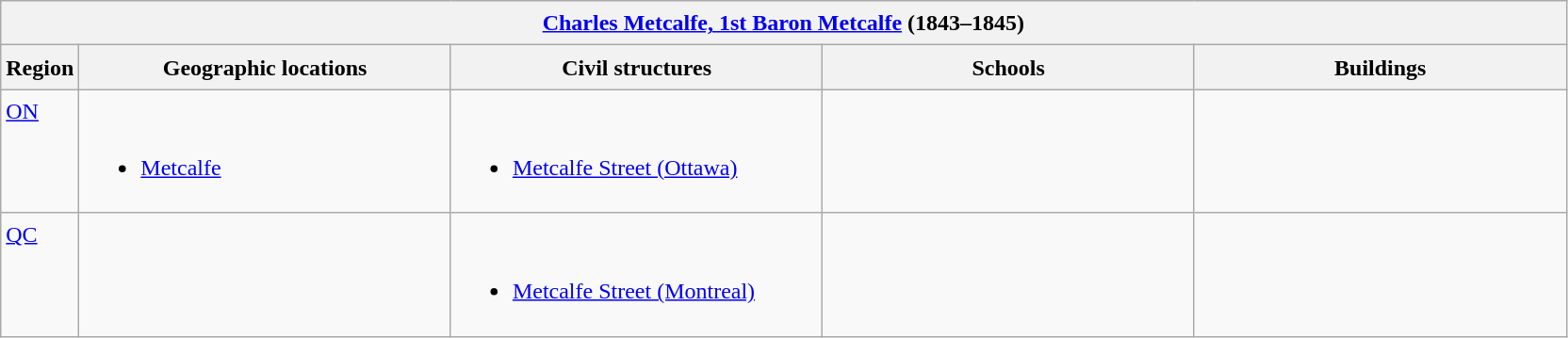<table class="wikitable sortable" style="font-size:1.00em; line-height:1.5em;">
<tr>
<th colspan="5"> <a href='#'>Charles Metcalfe, 1st Baron Metcalfe</a> (1843–1845)</th>
</tr>
<tr>
<th width="5%">Region</th>
<th width="23.75%">Geographic locations</th>
<th width="23.75%">Civil structures</th>
<th width="23.75%">Schools</th>
<th width="23.75%">Buildings</th>
</tr>
<tr>
<td align=left valign=top> <a href='#'>ON</a></td>
<td align=left valign=top><br><ul><li><a href='#'>Metcalfe</a></li></ul></td>
<td align=left valign=top><br><ul><li><a href='#'>Metcalfe Street (Ottawa)</a></li></ul></td>
<td></td>
<td></td>
</tr>
<tr>
<td align=left valign=top> <a href='#'>QC</a></td>
<td></td>
<td align=left valign=top><br><ul><li><a href='#'>Metcalfe Street (Montreal)</a></li></ul></td>
<td></td>
<td></td>
</tr>
</table>
